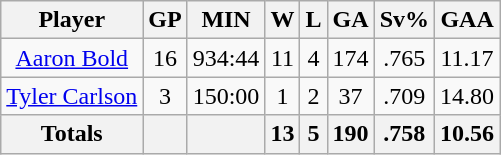<table class="wikitable sortable">
<tr align="center">
<th>Player</th>
<th>GP</th>
<th>MIN</th>
<th>W</th>
<th>L</th>
<th>GA</th>
<th>Sv%</th>
<th>GAA</th>
</tr>
<tr align=center>
<td><a href='#'>Aaron Bold</a></td>
<td>16</td>
<td>934:44</td>
<td>11</td>
<td>4</td>
<td>174</td>
<td>.765</td>
<td>11.17</td>
</tr>
<tr align=center>
<td><a href='#'>Tyler Carlson</a></td>
<td>3</td>
<td>150:00</td>
<td>1</td>
<td>2</td>
<td>37</td>
<td>.709</td>
<td>14.80</td>
</tr>
<tr align=center>
<th>Totals</th>
<th></th>
<th></th>
<th>13</th>
<th>5</th>
<th>190</th>
<th>.758</th>
<th>10.56</th>
</tr>
</table>
